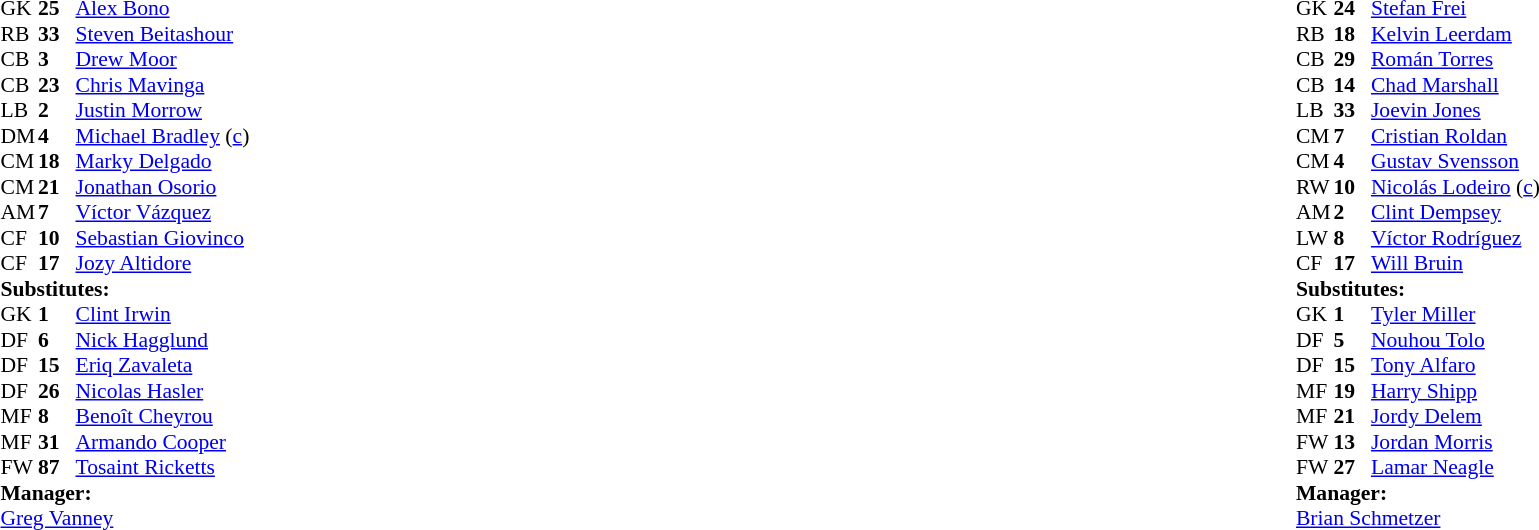<table width="100%">
<tr>
<td valign="top" width="40%"><br><table style="font-size:90%" cellspacing="0" cellpadding="0">
<tr>
<th width=25></th>
<th width=25></th>
</tr>
<tr>
<td>GK</td>
<td><strong>25</strong></td>
<td> <a href='#'>Alex Bono</a></td>
</tr>
<tr>
<td>RB</td>
<td><strong>33</strong></td>
<td> <a href='#'>Steven Beitashour</a></td>
</tr>
<tr>
<td>CB</td>
<td><strong>3</strong></td>
<td> <a href='#'>Drew Moor</a></td>
</tr>
<tr>
<td>CB</td>
<td><strong>23</strong></td>
<td> <a href='#'>Chris Mavinga</a></td>
</tr>
<tr>
<td>LB</td>
<td><strong>2</strong></td>
<td> <a href='#'>Justin Morrow</a></td>
</tr>
<tr>
<td>DM</td>
<td><strong>4</strong></td>
<td> <a href='#'>Michael Bradley</a> (<a href='#'>c</a>)</td>
</tr>
<tr>
<td>CM</td>
<td><strong>18</strong></td>
<td> <a href='#'>Marky Delgado</a></td>
<td></td>
<td></td>
</tr>
<tr>
<td>CM</td>
<td><strong>21</strong></td>
<td> <a href='#'>Jonathan Osorio</a></td>
<td></td>
<td></td>
</tr>
<tr>
<td>AM</td>
<td><strong>7</strong></td>
<td> <a href='#'>Víctor Vázquez</a></td>
<td></td>
</tr>
<tr>
<td>CF</td>
<td><strong>10</strong></td>
<td> <a href='#'>Sebastian Giovinco</a></td>
</tr>
<tr>
<td>CF</td>
<td><strong>17</strong></td>
<td> <a href='#'>Jozy Altidore</a></td>
<td></td>
<td></td>
</tr>
<tr>
<td colspan=3><strong>Substitutes:</strong></td>
</tr>
<tr>
<td>GK</td>
<td><strong>1</strong></td>
<td> <a href='#'>Clint Irwin</a></td>
</tr>
<tr>
<td>DF</td>
<td><strong>6</strong></td>
<td> <a href='#'>Nick Hagglund</a></td>
<td></td>
<td></td>
</tr>
<tr>
<td>DF</td>
<td><strong>15</strong></td>
<td> <a href='#'>Eriq Zavaleta</a></td>
</tr>
<tr>
<td>DF</td>
<td><strong>26</strong></td>
<td> <a href='#'>Nicolas Hasler</a></td>
</tr>
<tr>
<td>MF</td>
<td><strong>8</strong></td>
<td> <a href='#'>Benoît Cheyrou</a></td>
<td></td>
<td></td>
</tr>
<tr>
<td>MF</td>
<td><strong>31</strong></td>
<td> <a href='#'>Armando Cooper</a></td>
<td></td>
<td></td>
</tr>
<tr>
<td>FW</td>
<td><strong>87</strong></td>
<td> <a href='#'>Tosaint Ricketts</a></td>
</tr>
<tr>
<td colspan=3><strong>Manager:</strong></td>
</tr>
<tr>
<td colspan=3> <a href='#'>Greg Vanney</a></td>
</tr>
</table>
</td>
<td valign="top"></td>
<td valign="top" width="50%"><br><table style="font-size:90%; margin:auto" cellspacing="0" cellpadding="0">
<tr>
<th width=25></th>
<th width=25></th>
</tr>
<tr>
<td>GK</td>
<td><strong>24</strong></td>
<td> <a href='#'>Stefan Frei</a></td>
</tr>
<tr>
<td>RB</td>
<td><strong>18</strong></td>
<td> <a href='#'>Kelvin Leerdam</a></td>
</tr>
<tr>
<td>CB</td>
<td><strong>29</strong></td>
<td> <a href='#'>Román Torres</a></td>
</tr>
<tr>
<td>CB</td>
<td><strong>14</strong></td>
<td> <a href='#'>Chad Marshall</a></td>
</tr>
<tr>
<td>LB</td>
<td><strong>33</strong></td>
<td> <a href='#'>Joevin Jones</a></td>
<td></td>
<td></td>
</tr>
<tr>
<td>CM</td>
<td><strong>7</strong></td>
<td> <a href='#'>Cristian Roldan</a></td>
</tr>
<tr>
<td>CM</td>
<td><strong>4</strong></td>
<td> <a href='#'>Gustav Svensson</a></td>
</tr>
<tr>
<td>RW</td>
<td><strong>10</strong></td>
<td> <a href='#'>Nicolás Lodeiro</a> (<a href='#'>c</a>)</td>
</tr>
<tr>
<td>AM</td>
<td><strong>2</strong></td>
<td> <a href='#'>Clint Dempsey</a></td>
</tr>
<tr>
<td>LW</td>
<td><strong>8</strong></td>
<td> <a href='#'>Víctor Rodríguez</a></td>
<td></td>
<td></td>
</tr>
<tr>
<td>CF</td>
<td><strong>17</strong></td>
<td> <a href='#'>Will Bruin</a></td>
</tr>
<tr>
<td colspan=3><strong>Substitutes:</strong></td>
</tr>
<tr>
<td>GK</td>
<td><strong>1</strong></td>
<td> <a href='#'>Tyler Miller</a></td>
</tr>
<tr>
<td>DF</td>
<td><strong>5</strong></td>
<td> <a href='#'>Nouhou Tolo</a></td>
<td></td>
<td></td>
</tr>
<tr>
<td>DF</td>
<td><strong>15</strong></td>
<td> <a href='#'>Tony Alfaro</a></td>
</tr>
<tr>
<td>MF</td>
<td><strong>19</strong></td>
<td> <a href='#'>Harry Shipp</a></td>
</tr>
<tr>
<td>MF</td>
<td><strong>21</strong></td>
<td> <a href='#'>Jordy Delem</a></td>
</tr>
<tr>
<td>FW</td>
<td><strong>13</strong></td>
<td> <a href='#'>Jordan Morris</a></td>
<td></td>
<td></td>
</tr>
<tr>
<td>FW</td>
<td><strong>27</strong></td>
<td> <a href='#'>Lamar Neagle</a></td>
</tr>
<tr>
<td colspan=3><strong>Manager:</strong></td>
</tr>
<tr>
<td colspan=3> <a href='#'>Brian Schmetzer</a></td>
</tr>
</table>
</td>
</tr>
</table>
